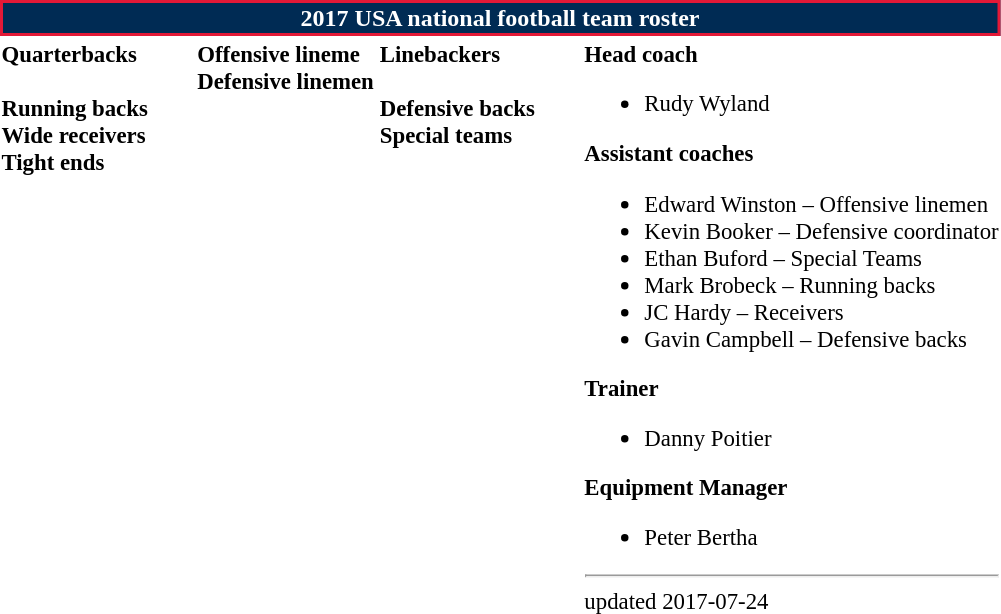<table class="toccolours" style="text-align: left;">
<tr>
<th colspan="7" style="background:#002B54; border:2px solid #E31937; color:white; text-align:center;">2017 USA national football team roster</th>
</tr>
<tr>
<td style="font-size: 95%;" valign="top"><strong>Quarterbacks</strong><br> 
 
<br><strong>Running backs</strong>
 
<br><strong>Wide receivers</strong>
 
 
 


<br><strong>Tight ends</strong>
</td>
<td style="width: 25px;"></td>
<td style="font-size: 95%;" valign="top"><strong>Offensive lineme</strong><br><strong>Defensive linemen</strong>



</td>
<td style="font-size: 95%;" valign="top"><strong>Linebackers</strong><br> 


 
 
<br><strong>Defensive backs</strong>






<br><strong>Special teams</strong>
</td>
<td style="width: 25px;"></td>
<td style="font-size: 95%;" valign="top"><strong>Head coach</strong><br><ul><li>Rudy Wyland</li></ul><strong>Assistant coaches</strong><ul><li>Edward Winston – Offensive linemen</li><li>Kevin Booker – Defensive coordinator</li><li>Ethan Buford – Special Teams</li><li>Mark Brobeck – Running backs</li><li>JC Hardy – Receivers</li><li>Gavin Campbell – Defensive backs</li></ul><strong>Trainer</strong><ul><li>Danny Poitier</li></ul><strong>Equipment Manager</strong><ul><li>Peter Bertha</li></ul><hr>
<span></span> updated 2017-07-24<br></td>
</tr>
<tr>
</tr>
</table>
